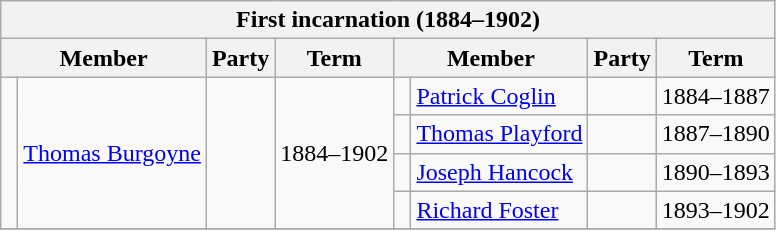<table class="wikitable">
<tr>
<th colspan = 8>First incarnation (1884–1902)</th>
</tr>
<tr>
<th colspan=2>Member</th>
<th>Party</th>
<th>Term</th>
<th colspan=2>Member</th>
<th>Party</th>
<th>Term</th>
</tr>
<tr>
<td rowspan=4 > </td>
<td rowspan=4><a href='#'>Thomas Burgoyne</a></td>
<td rowspan=4></td>
<td rowspan=4>1884–1902</td>
<td> </td>
<td><a href='#'>Patrick Coglin</a></td>
<td></td>
<td>1884–1887</td>
</tr>
<tr>
<td> </td>
<td><a href='#'>Thomas Playford</a></td>
<td></td>
<td>1887–1890</td>
</tr>
<tr>
<td> </td>
<td><a href='#'>Joseph Hancock</a></td>
<td></td>
<td>1890–1893</td>
</tr>
<tr>
<td> </td>
<td><a href='#'>Richard Foster</a></td>
<td></td>
<td>1893–1902</td>
</tr>
<tr>
</tr>
</table>
